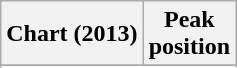<table class="wikitable sortable plainrowheaders" style="text-align:center">
<tr>
<th scope="col">Chart (2013)</th>
<th scope="col">Peak<br> position</th>
</tr>
<tr>
</tr>
<tr>
</tr>
<tr>
</tr>
<tr>
</tr>
</table>
